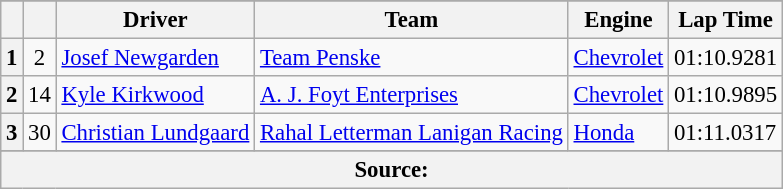<table class="wikitable" style="font-size:95%;">
<tr>
</tr>
<tr>
<th></th>
<th></th>
<th>Driver</th>
<th>Team</th>
<th>Engine</th>
<th>Lap Time</th>
</tr>
<tr>
<th>1</th>
<td align="center">2</td>
<td> <a href='#'>Josef Newgarden</a> <strong></strong></td>
<td><a href='#'>Team Penske</a></td>
<td><a href='#'>Chevrolet</a></td>
<td>01:10.9281</td>
</tr>
<tr>
<th>2</th>
<td align="center">14</td>
<td> <a href='#'>Kyle Kirkwood</a> <strong></strong></td>
<td><a href='#'>A. J. Foyt Enterprises</a></td>
<td><a href='#'>Chevrolet</a></td>
<td>01:10.9895</td>
</tr>
<tr>
<th>3</th>
<td align="center">30</td>
<td> <a href='#'>Christian Lundgaard</a> <strong></strong></td>
<td><a href='#'>Rahal Letterman Lanigan Racing</a></td>
<td><a href='#'>Honda</a></td>
<td>01:11.0317</td>
</tr>
<tr>
</tr>
<tr class="sortbottom">
<th colspan="6">Source:</th>
</tr>
</table>
